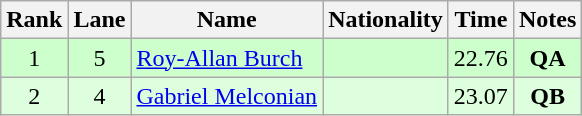<table class="wikitable sortable" style="text-align:center">
<tr>
<th>Rank</th>
<th>Lane</th>
<th>Name</th>
<th>Nationality</th>
<th>Time</th>
<th>Notes</th>
</tr>
<tr bgcolor=ccffcc>
<td>1</td>
<td>5</td>
<td align=left><a href='#'>Roy-Allan Burch</a></td>
<td align=left></td>
<td>22.76</td>
<td><strong>QA</strong></td>
</tr>
<tr bgcolor=ddffdd>
<td>2</td>
<td>4</td>
<td align=left><a href='#'>Gabriel Melconian</a></td>
<td align=left></td>
<td>23.07</td>
<td><strong>QB</strong></td>
</tr>
</table>
